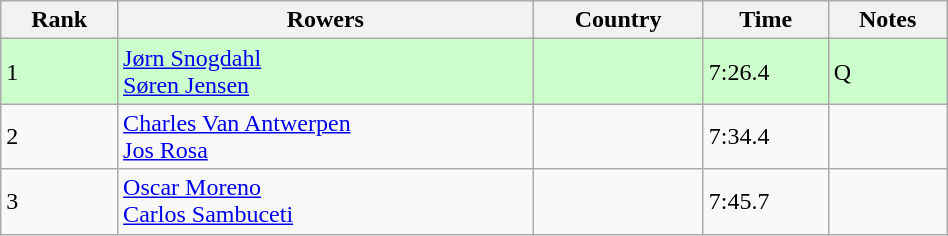<table class="wikitable" width=50%>
<tr>
<th>Rank</th>
<th>Rowers</th>
<th>Country</th>
<th>Time</th>
<th>Notes</th>
</tr>
<tr bgcolor=ccffcc>
<td>1</td>
<td><a href='#'>Jørn Snogdahl</a><br><a href='#'>Søren Jensen</a></td>
<td></td>
<td>7:26.4</td>
<td>Q</td>
</tr>
<tr>
<td>2</td>
<td><a href='#'>Charles Van Antwerpen</a><br><a href='#'>Jos Rosa</a></td>
<td></td>
<td>7:34.4</td>
<td></td>
</tr>
<tr>
<td>3</td>
<td><a href='#'>Oscar Moreno</a><br><a href='#'>Carlos Sambuceti</a></td>
<td></td>
<td>7:45.7</td>
<td></td>
</tr>
</table>
